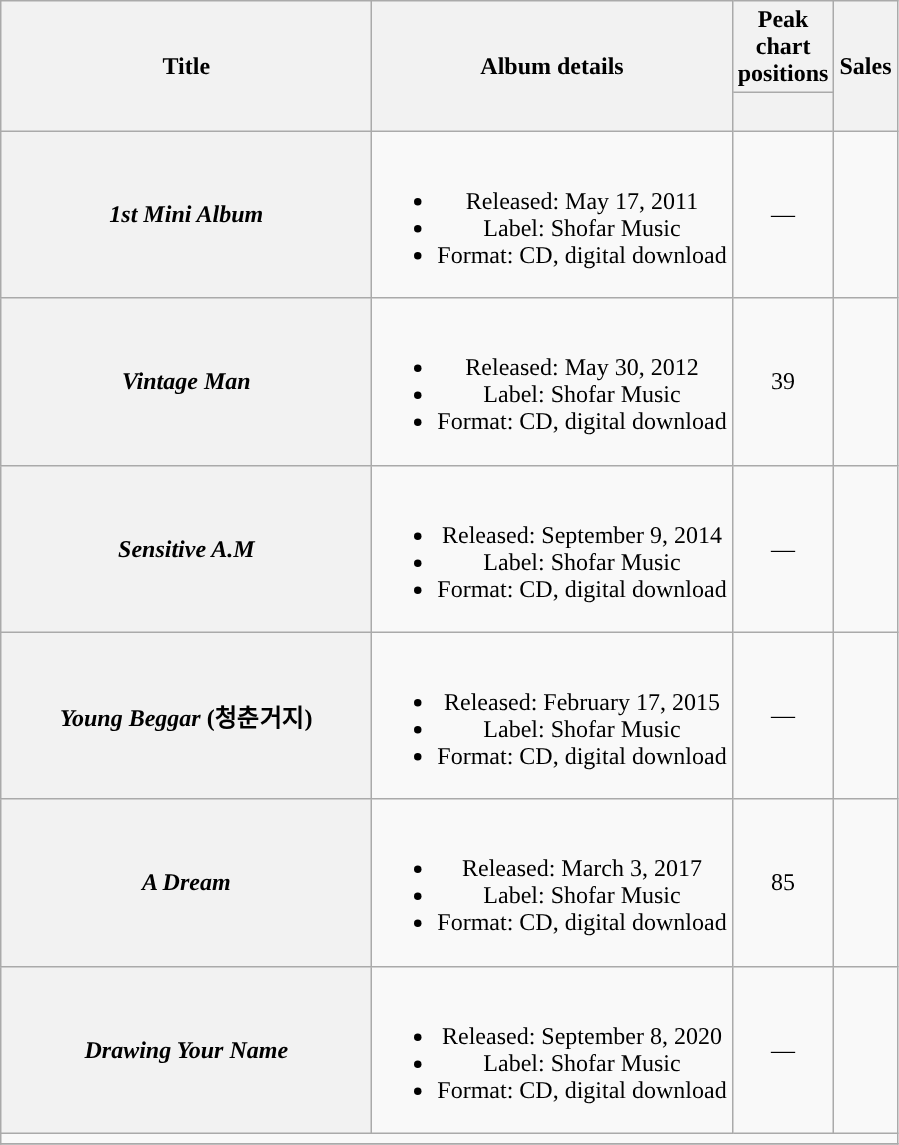<table class="wikitable plainrowheaders" style="text-align:center;">
<tr>
<th scope="col" rowspan="2" style="width:15em;">Title</th>
<th scope="col" rowspan="2">Album details</th>
<th colspan="1" scope="col">Peak chart positions</th>
<th scope="col" rowspan="2">Sales</th>
</tr>
<tr>
<th style="width:3em"><br></th>
</tr>
<tr>
<th scope="row"><em>1st Mini Album</em></th>
<td><br><ul><li>Released: May 17, 2011</li><li>Label: Shofar Music</li><li>Format: CD, digital download</li></ul></td>
<td>—</td>
<td></td>
</tr>
<tr>
<th scope="row"><em>Vintage Man</em></th>
<td><br><ul><li>Released: May 30, 2012</li><li>Label: Shofar Music</li><li>Format: CD, digital download</li></ul></td>
<td>39</td>
<td></td>
</tr>
<tr>
<th scope="row"><em>Sensitive A.M</em></th>
<td><br><ul><li>Released: September 9, 2014</li><li>Label: Shofar Music</li><li>Format: CD, digital download</li></ul></td>
<td>—</td>
<td></td>
</tr>
<tr>
<th scope="row"><em>Young Beggar</em> (청춘거지)</th>
<td><br><ul><li>Released: February 17, 2015</li><li>Label: Shofar Music</li><li>Format: CD, digital download</li></ul></td>
<td>—</td>
<td></td>
</tr>
<tr>
<th scope="row"><em>A Dream</em></th>
<td><br><ul><li>Released: March 3, 2017</li><li>Label: Shofar Music</li><li>Format: CD, digital download</li></ul></td>
<td>85</td>
<td></td>
</tr>
<tr>
<th scope="row"><em>Drawing Your Name</em></th>
<td><br><ul><li>Released: September 8, 2020</li><li>Label: Shofar Music</li><li>Format: CD, digital download</li></ul></td>
<td>—</td>
<td></td>
</tr>
<tr>
<td colspan="4"></td>
</tr>
<tr>
</tr>
</table>
